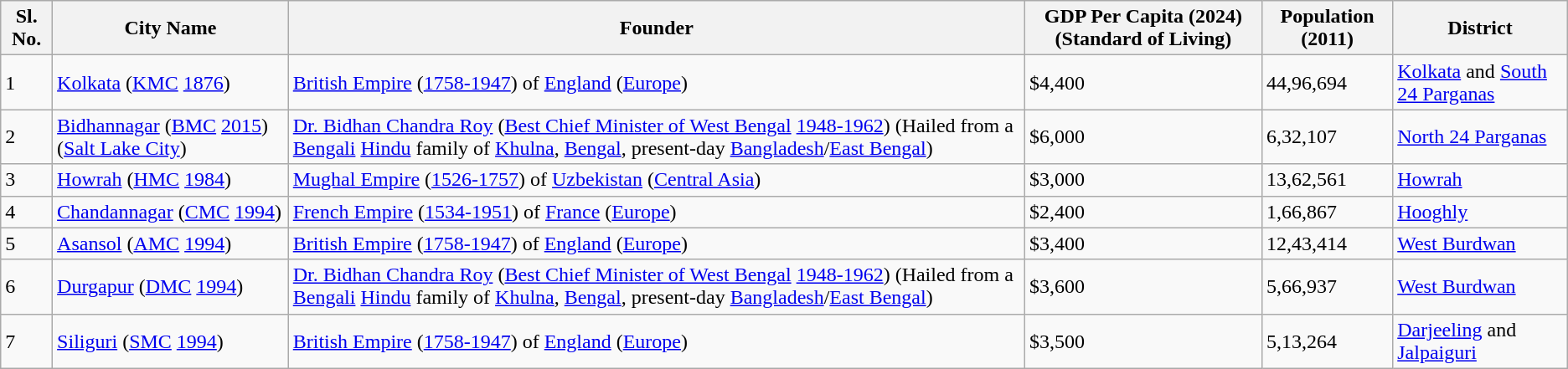<table class="sortable wikitable">
<tr>
<th>Sl. No.</th>
<th>City Name</th>
<th>Founder</th>
<th><strong>GDP Per Capita (2024) (Standard of Living)</strong></th>
<th>Population (2011)</th>
<th>District</th>
</tr>
<tr>
<td>1</td>
<td><a href='#'>Kolkata</a> (<a href='#'>KMC</a> <a href='#'>1876</a>)</td>
<td><a href='#'>British Empire</a> (<a href='#'>1758-1947</a>) of <a href='#'>England</a> (<a href='#'>Europe</a>)</td>
<td>$4,400</td>
<td>44,96,694</td>
<td><a href='#'>Kolkata</a> and <a href='#'>South 24 Parganas</a></td>
</tr>
<tr>
<td>2</td>
<td><a href='#'>Bidhannagar</a> (<a href='#'>BMC</a> <a href='#'>2015</a>) (<a href='#'>Salt Lake City</a>)</td>
<td><a href='#'>Dr. Bidhan Chandra Roy</a> (<a href='#'>Best Chief Minister of West Bengal</a> <a href='#'>1948-1962</a>) (Hailed from a <a href='#'>Bengali</a> <a href='#'>Hindu</a> family of <a href='#'>Khulna</a>, <a href='#'>Bengal</a>, present-day <a href='#'>Bangladesh</a>/<a href='#'>East Bengal</a>)</td>
<td>$6,000</td>
<td>6,32,107</td>
<td><a href='#'>North 24 Parganas</a></td>
</tr>
<tr>
<td>3</td>
<td><a href='#'>Howrah</a> (<a href='#'>HMC</a> <a href='#'>1984</a>)</td>
<td><a href='#'>Mughal Empire</a> (<a href='#'>1526-1757</a>) of <a href='#'>Uzbekistan</a> (<a href='#'>Central Asia</a>)</td>
<td>$3,000</td>
<td>13,62,561</td>
<td><a href='#'>Howrah</a></td>
</tr>
<tr>
<td>4</td>
<td><a href='#'>Chandannagar</a> (<a href='#'>CMC</a> <a href='#'>1994</a>)</td>
<td><a href='#'>French Empire</a> (<a href='#'>1534-1951</a>) of <a href='#'>France</a> (<a href='#'>Europe</a>)</td>
<td>$2,400</td>
<td>1,66,867</td>
<td><a href='#'>Hooghly</a></td>
</tr>
<tr>
<td>5</td>
<td><a href='#'>Asansol</a> (<a href='#'>AMC</a> <a href='#'>1994</a>)</td>
<td><a href='#'>British Empire</a> (<a href='#'>1758-1947</a>) of <a href='#'>England</a> (<a href='#'>Europe</a>)</td>
<td>$3,400</td>
<td>12,43,414</td>
<td><a href='#'>West Burdwan</a></td>
</tr>
<tr>
<td>6</td>
<td><a href='#'>Durgapur</a> (<a href='#'>DMC</a> <a href='#'>1994</a>)</td>
<td><a href='#'>Dr. Bidhan Chandra Roy</a> (<a href='#'>Best Chief Minister of West Bengal</a> <a href='#'>1948-1962</a>) (Hailed from a <a href='#'>Bengali</a> <a href='#'>Hindu</a> family of <a href='#'>Khulna</a>, <a href='#'>Bengal</a>, present-day <a href='#'>Bangladesh</a>/<a href='#'>East Bengal</a>)</td>
<td>$3,600</td>
<td>5,66,937</td>
<td><a href='#'>West Burdwan</a></td>
</tr>
<tr>
<td>7</td>
<td><a href='#'>Siliguri</a> (<a href='#'>SMC</a> <a href='#'>1994</a>)</td>
<td><a href='#'>British Empire</a> (<a href='#'>1758-1947</a>) of <a href='#'>England</a> (<a href='#'>Europe</a>)</td>
<td>$3,500</td>
<td>5,13,264</td>
<td><a href='#'>Darjeeling</a> and <a href='#'>Jalpaiguri</a></td>
</tr>
</table>
